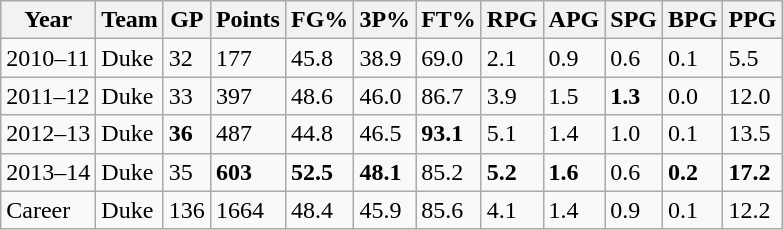<table class="wikitable">
<tr>
<th>Year</th>
<th>Team</th>
<th>GP</th>
<th>Points</th>
<th>FG%</th>
<th>3P%</th>
<th>FT%</th>
<th>RPG</th>
<th>APG</th>
<th>SPG</th>
<th>BPG</th>
<th>PPG</th>
</tr>
<tr>
<td>2010–11</td>
<td>Duke</td>
<td>32</td>
<td>177</td>
<td>45.8</td>
<td>38.9</td>
<td>69.0</td>
<td>2.1</td>
<td>0.9</td>
<td>0.6</td>
<td>0.1</td>
<td>5.5</td>
</tr>
<tr>
<td>2011–12</td>
<td>Duke</td>
<td>33</td>
<td>397</td>
<td>48.6</td>
<td>46.0</td>
<td>86.7</td>
<td>3.9</td>
<td>1.5</td>
<td><strong>1.3</strong></td>
<td>0.0</td>
<td>12.0</td>
</tr>
<tr>
<td>2012–13</td>
<td>Duke</td>
<td><strong>36</strong></td>
<td>487</td>
<td>44.8</td>
<td>46.5</td>
<td><strong>93.1</strong></td>
<td>5.1</td>
<td>1.4</td>
<td>1.0</td>
<td>0.1</td>
<td>13.5</td>
</tr>
<tr>
<td>2013–14</td>
<td>Duke</td>
<td>35</td>
<td><strong>603</strong></td>
<td><strong>52.5</strong></td>
<td><strong>48.1</strong></td>
<td>85.2</td>
<td><strong>5.2</strong></td>
<td><strong>1.6</strong></td>
<td>0.6</td>
<td><strong>0.2</strong></td>
<td><strong>17.2</strong></td>
</tr>
<tr>
<td>Career</td>
<td>Duke</td>
<td>136</td>
<td>1664</td>
<td>48.4</td>
<td>45.9</td>
<td>85.6</td>
<td>4.1</td>
<td>1.4</td>
<td>0.9</td>
<td>0.1</td>
<td>12.2</td>
</tr>
</table>
